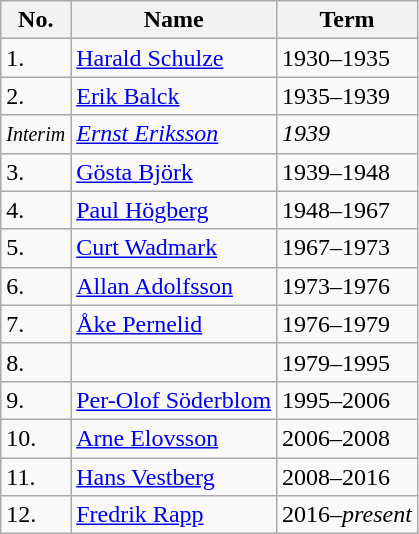<table class="wikitable">
<tr>
<th>No.</th>
<th>Name</th>
<th>Term</th>
</tr>
<tr>
<td>1.</td>
<td><a href='#'>Harald Schulze</a></td>
<td>1930–1935</td>
</tr>
<tr>
<td>2.</td>
<td><a href='#'>Erik Balck</a></td>
<td>1935–1939</td>
</tr>
<tr>
<td><small><em>Interim</em></small></td>
<td><em><a href='#'>Ernst Eriksson</a></em></td>
<td><em>1939</em></td>
</tr>
<tr>
<td>3.</td>
<td><a href='#'>Gösta Björk</a></td>
<td>1939–1948</td>
</tr>
<tr>
<td>4.</td>
<td><a href='#'>Paul Högberg</a></td>
<td>1948–1967</td>
</tr>
<tr>
<td>5.</td>
<td><a href='#'>Curt Wadmark</a></td>
<td>1967–1973</td>
</tr>
<tr>
<td>6.</td>
<td><a href='#'>Allan Adolfsson</a></td>
<td>1973–1976</td>
</tr>
<tr>
<td>7.</td>
<td><a href='#'>Åke Pernelid</a></td>
<td>1976–1979</td>
</tr>
<tr>
<td>8.</td>
<td></td>
<td>1979–1995</td>
</tr>
<tr>
<td>9.</td>
<td><a href='#'>Per-Olof Söderblom</a></td>
<td>1995–2006</td>
</tr>
<tr>
<td>10.</td>
<td><a href='#'>Arne Elovsson</a></td>
<td>2006–2008</td>
</tr>
<tr>
<td>11.</td>
<td><a href='#'>Hans Vestberg</a></td>
<td>2008–2016</td>
</tr>
<tr>
<td>12.</td>
<td><a href='#'>Fredrik Rapp</a></td>
<td>2016–<em>present</em></td>
</tr>
</table>
